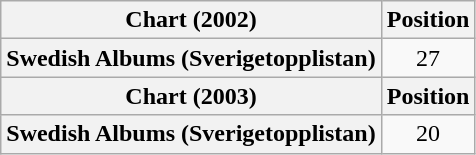<table class="wikitable plainrowheaders" style="text-align:center">
<tr>
<th scope="col">Chart (2002)</th>
<th scope="col">Position</th>
</tr>
<tr>
<th scope="row">Swedish Albums (Sverigetopplistan)</th>
<td>27</td>
</tr>
<tr>
<th scope="col">Chart (2003)</th>
<th scope="col">Position</th>
</tr>
<tr>
<th scope="row">Swedish Albums (Sverigetopplistan)</th>
<td>20</td>
</tr>
</table>
